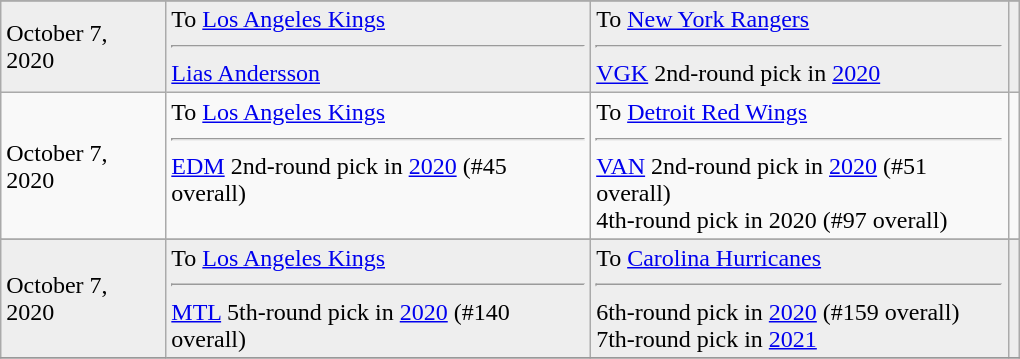<table cellspacing=0 class="wikitable" style="border:1px solid #999999; width:680px;">
<tr>
</tr>
<tr bgcolor="eeeeee">
<td>October 7, 2020</td>
<td valign="top">To <a href='#'>Los Angeles Kings</a><hr><a href='#'>Lias Andersson</a></td>
<td valign="top">To <a href='#'>New York Rangers</a><hr><a href='#'>VGK</a> 2nd-round pick in <a href='#'>2020</a></td>
<td></td>
</tr>
<tr>
<td>October 7, 2020</td>
<td valign="top">To <a href='#'>Los Angeles Kings</a><hr><a href='#'>EDM</a> 2nd-round pick in <a href='#'>2020</a> (#45 overall)</td>
<td valign="top">To <a href='#'>Detroit Red Wings</a><hr><a href='#'>VAN</a> 2nd-round pick in <a href='#'>2020</a> (#51 overall)<br>4th-round pick in 2020 (#97 overall)</td>
<td></td>
</tr>
<tr>
</tr>
<tr bgcolor="eeeeee">
<td>October 7, 2020</td>
<td valign="top">To <a href='#'>Los Angeles Kings</a><hr><a href='#'>MTL</a> 5th-round pick in <a href='#'>2020</a> (#140 overall)</td>
<td valign="top">To <a href='#'>Carolina Hurricanes</a><hr>6th-round pick in <a href='#'>2020</a> (#159 overall)<br> 7th-round pick in <a href='#'>2021</a></td>
<td></td>
</tr>
<tr>
</tr>
</table>
